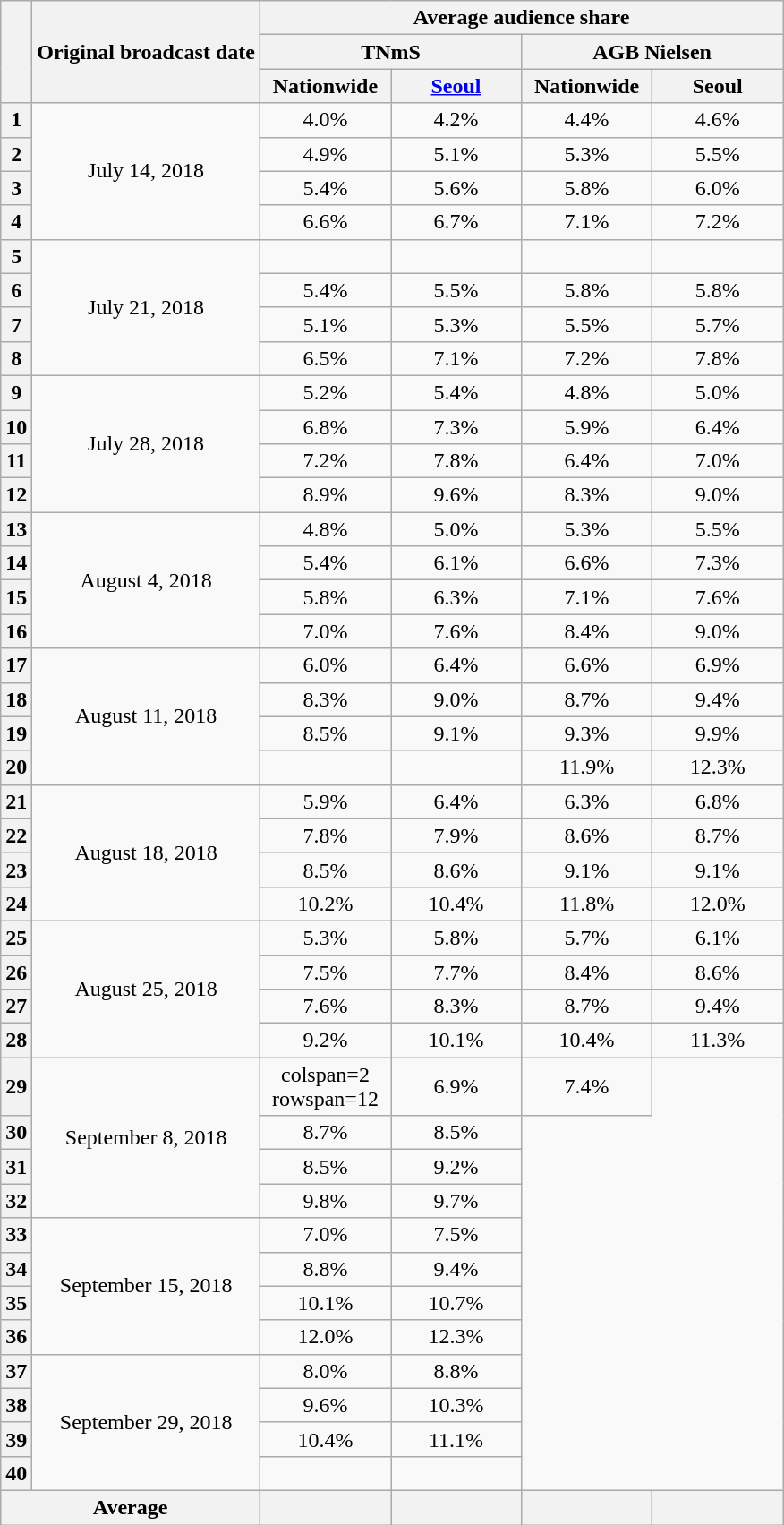<table class="wikitable" style="text-align:center">
<tr>
<th rowspan="3"></th>
<th rowspan="3">Original broadcast date</th>
<th colspan="4">Average audience share</th>
</tr>
<tr>
<th colspan="2">TNmS</th>
<th colspan="2">AGB Nielsen</th>
</tr>
<tr>
<th width="90">Nationwide</th>
<th width="90"><a href='#'>Seoul</a></th>
<th width="90">Nationwide</th>
<th width="90">Seoul</th>
</tr>
<tr>
<th>1</th>
<td rowspan="4">July 14, 2018</td>
<td>4.0%</td>
<td>4.2%</td>
<td>4.4% </td>
<td>4.6% </td>
</tr>
<tr>
<th>2</th>
<td>4.9%</td>
<td>5.1%</td>
<td>5.3% </td>
<td>5.5% </td>
</tr>
<tr>
<th>3</th>
<td>5.4%</td>
<td>5.6%</td>
<td>5.8% </td>
<td>6.0% </td>
</tr>
<tr>
<th>4</th>
<td>6.6%</td>
<td>6.7%</td>
<td>7.1% </td>
<td>7.2% </td>
</tr>
<tr>
<th>5</th>
<td rowspan="4">July 21, 2018</td>
<td></td>
<td></td>
<td> </td>
<td> </td>
</tr>
<tr>
<th>6</th>
<td>5.4%</td>
<td>5.5%</td>
<td>5.8% </td>
<td>5.8% </td>
</tr>
<tr>
<th>7</th>
<td>5.1%</td>
<td>5.3%</td>
<td>5.5% </td>
<td>5.7% </td>
</tr>
<tr>
<th>8</th>
<td>6.5%</td>
<td>7.1%</td>
<td>7.2% </td>
<td>7.8% </td>
</tr>
<tr>
<th>9</th>
<td rowspan="4">July 28, 2018</td>
<td>5.2%</td>
<td>5.4%</td>
<td>4.8% </td>
<td>5.0% </td>
</tr>
<tr>
<th>10</th>
<td>6.8%</td>
<td>7.3%</td>
<td>5.9% </td>
<td>6.4% </td>
</tr>
<tr>
<th>11</th>
<td>7.2%</td>
<td>7.8%</td>
<td>6.4% </td>
<td>7.0% </td>
</tr>
<tr>
<th>12</th>
<td>8.9%</td>
<td>9.6%</td>
<td>8.3% </td>
<td>9.0% </td>
</tr>
<tr>
<th>13</th>
<td rowspan="4">August 4, 2018</td>
<td>4.8%</td>
<td>5.0%</td>
<td>5.3% </td>
<td>5.5% </td>
</tr>
<tr>
<th>14</th>
<td>5.4%</td>
<td>6.1%</td>
<td>6.6% </td>
<td>7.3% </td>
</tr>
<tr>
<th>15</th>
<td>5.8%</td>
<td>6.3%</td>
<td>7.1% </td>
<td>7.6% </td>
</tr>
<tr>
<th>16</th>
<td>7.0%</td>
<td>7.6%</td>
<td>8.4% </td>
<td>9.0% </td>
</tr>
<tr>
<th>17</th>
<td rowspan="4">August 11, 2018</td>
<td>6.0%</td>
<td>6.4%</td>
<td>6.6% </td>
<td>6.9% </td>
</tr>
<tr>
<th>18</th>
<td>8.3%</td>
<td>9.0%</td>
<td>8.7% </td>
<td>9.4% </td>
</tr>
<tr>
<th>19</th>
<td>8.5%</td>
<td>9.1%</td>
<td>9.3% </td>
<td>9.9% </td>
</tr>
<tr>
<th>20</th>
<td></td>
<td></td>
<td>11.9% </td>
<td>12.3% </td>
</tr>
<tr>
<th>21</th>
<td rowspan="4">August 18, 2018</td>
<td>5.9%</td>
<td>6.4%</td>
<td>6.3% </td>
<td>6.8% </td>
</tr>
<tr>
<th>22</th>
<td>7.8%</td>
<td>7.9%</td>
<td>8.6% </td>
<td>8.7% </td>
</tr>
<tr>
<th>23</th>
<td>8.5%</td>
<td>8.6%</td>
<td>9.1% </td>
<td>9.1% </td>
</tr>
<tr>
<th>24</th>
<td>10.2%</td>
<td>10.4%</td>
<td>11.8% </td>
<td>12.0% </td>
</tr>
<tr>
<th>25</th>
<td rowspan="4">August 25, 2018</td>
<td>5.3%</td>
<td>5.8%</td>
<td>5.7% </td>
<td>6.1% </td>
</tr>
<tr>
<th>26</th>
<td>7.5%</td>
<td>7.7%</td>
<td>8.4% </td>
<td>8.6% </td>
</tr>
<tr>
<th>27</th>
<td>7.6%</td>
<td>8.3%</td>
<td>8.7% </td>
<td>9.4% </td>
</tr>
<tr>
<th>28</th>
<td>9.2%</td>
<td>10.1%</td>
<td>10.4% </td>
<td>11.3% </td>
</tr>
<tr>
<th>29</th>
<td rowspan="4">September 8, 2018</td>
<td>colspan=2 rowspan=12 </td>
<td>6.9% </td>
<td>7.4% </td>
</tr>
<tr>
<th>30</th>
<td>8.7% </td>
<td>8.5% </td>
</tr>
<tr>
<th>31</th>
<td>8.5% </td>
<td>9.2% </td>
</tr>
<tr>
<th>32</th>
<td>9.8% </td>
<td>9.7% </td>
</tr>
<tr>
<th>33</th>
<td rowspan="4">September 15, 2018</td>
<td>7.0% </td>
<td>7.5% </td>
</tr>
<tr>
<th>34</th>
<td>8.8% </td>
<td>9.4% </td>
</tr>
<tr>
<th>35</th>
<td>10.1% </td>
<td>10.7% </td>
</tr>
<tr>
<th>36</th>
<td>12.0% </td>
<td>12.3% </td>
</tr>
<tr>
<th>37</th>
<td rowspan="4">September 29, 2018</td>
<td>8.0% </td>
<td>8.8% </td>
</tr>
<tr>
<th>38</th>
<td>9.6% </td>
<td>10.3% </td>
</tr>
<tr>
<th>39</th>
<td>10.4% </td>
<td>11.1% </td>
</tr>
<tr>
<th>40</th>
<td> </td>
<td> </td>
</tr>
<tr>
<th colspan="2">Average</th>
<th></th>
<th></th>
<th></th>
<th></th>
</tr>
</table>
